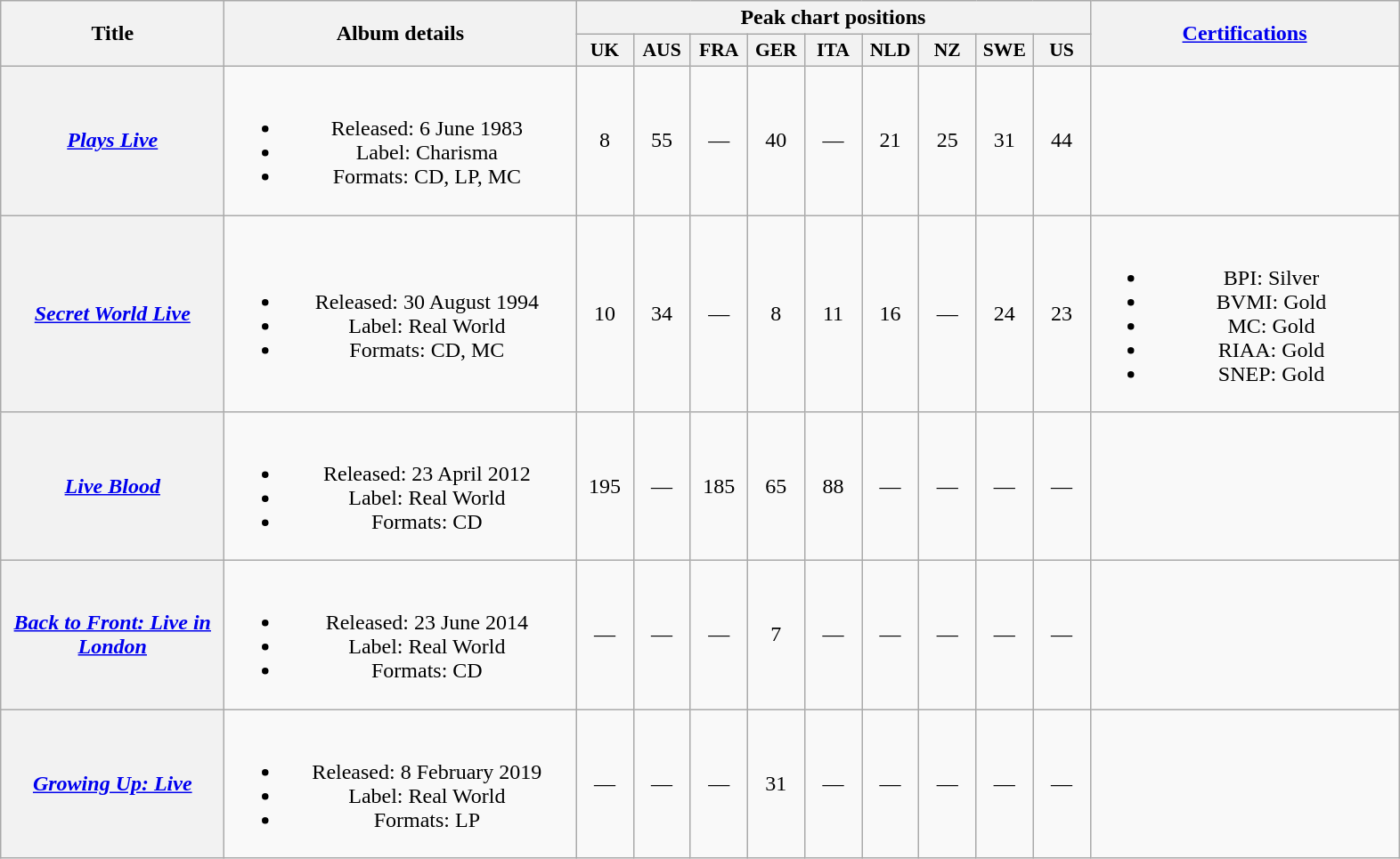<table class="wikitable plainrowheaders" style="text-align:center;" border="1">
<tr>
<th scope="col" rowspan="2" style="width:10em;">Title</th>
<th scope="col" rowspan="2" style="width:16em;">Album details</th>
<th scope="col" colspan="9">Peak chart positions</th>
<th scope="col" rowspan="2" style="width:14em;"><a href='#'>Certifications</a></th>
</tr>
<tr>
<th scope="col" style="width:2.5em; font-size:90%;">UK<br></th>
<th scope="col" style="width:2.5em; font-size:90%;">AUS<br></th>
<th scope="col" style="width:2.5em; font-size:90%;">FRA<br></th>
<th scope="col" style="width:2.5em; font-size:90%;">GER<br></th>
<th scope="col" style="width:2.5em; font-size:90%;">ITA<br></th>
<th scope="col" style="width:2.5em; font-size:90%;">NLD<br></th>
<th scope="col" style="width:2.5em; font-size:90%;">NZ<br></th>
<th scope="col" style="width:2.5em; font-size:90%;">SWE<br></th>
<th scope="col" style="width:2.5em; font-size:90%;">US<br></th>
</tr>
<tr>
<th scope="row"><em><a href='#'>Plays Live</a></em></th>
<td><br><ul><li>Released: 6 June 1983</li><li>Label: Charisma</li><li>Formats: CD, LP, MC</li></ul></td>
<td>8</td>
<td>55</td>
<td>—</td>
<td>40</td>
<td>—</td>
<td>21</td>
<td>25</td>
<td>31</td>
<td>44</td>
<td></td>
</tr>
<tr>
<th scope="row"><em><a href='#'>Secret World Live</a></em></th>
<td><br><ul><li>Released: 30 August 1994</li><li>Label: Real World</li><li>Formats: CD, MC</li></ul></td>
<td>10</td>
<td>34</td>
<td>—</td>
<td>8</td>
<td>11</td>
<td>16</td>
<td>—</td>
<td>24</td>
<td>23</td>
<td><br><ul><li>BPI: Silver</li><li>BVMI: Gold</li><li>MC: Gold</li><li>RIAA: Gold</li><li>SNEP: Gold</li></ul></td>
</tr>
<tr>
<th scope="row"><em><a href='#'>Live Blood</a></em></th>
<td><br><ul><li>Released: 23 April 2012</li><li>Label: Real World</li><li>Formats: CD</li></ul></td>
<td>195</td>
<td>—</td>
<td>185</td>
<td>65</td>
<td>88</td>
<td>—</td>
<td>—</td>
<td>—</td>
<td>—</td>
<td></td>
</tr>
<tr>
<th scope="row"><em><a href='#'>Back to Front: Live in London</a></em></th>
<td><br><ul><li>Released: 23 June 2014</li><li>Label: Real World</li><li>Formats: CD</li></ul></td>
<td>—</td>
<td>—</td>
<td>—</td>
<td>7</td>
<td>—</td>
<td>—</td>
<td>—</td>
<td>—</td>
<td>—</td>
<td></td>
</tr>
<tr>
<th scope="row"><em><a href='#'>Growing Up: Live</a></em></th>
<td><br><ul><li>Released: 8 February 2019</li><li>Label: Real World</li><li>Formats: LP</li></ul></td>
<td>—</td>
<td>—</td>
<td>—</td>
<td>31</td>
<td>—</td>
<td>—</td>
<td>—</td>
<td>—</td>
<td>—</td>
<td></td>
</tr>
</table>
